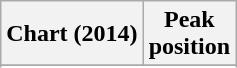<table class="wikitable">
<tr>
<th>Chart (2014)</th>
<th>Peak <br> position</th>
</tr>
<tr>
</tr>
<tr>
</tr>
<tr>
</tr>
</table>
